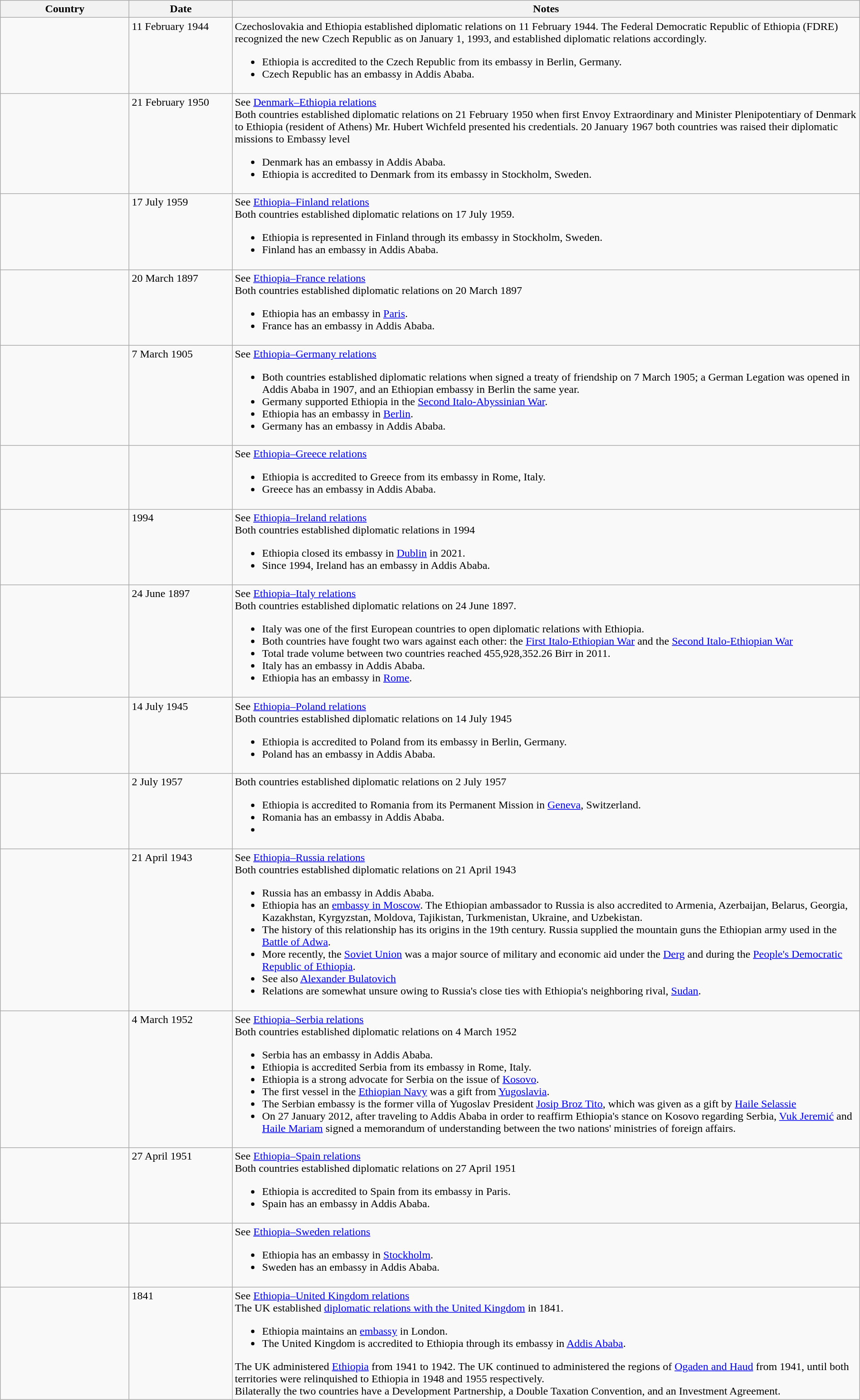<table class="wikitable sortable" style="width:100%; margin:auto;">
<tr>
<th style="width:15%;">Country</th>
<th style="width:12%;">Date</th>
<th>Notes</th>
</tr>
<tr valign="top">
<td></td>
<td>11 February 1944</td>
<td>Czechoslovakia and Ethiopia established diplomatic relations on 11 February 1944. The Federal Democratic Republic of Ethiopia (FDRE) recognized the new Czech Republic as on January 1, 1993, and established diplomatic relations accordingly.<br><ul><li>Ethiopia is accredited to the Czech Republic from its embassy in Berlin, Germany.</li><li>Czech Republic has an embassy in Addis Ababa.</li></ul></td>
</tr>
<tr valign="top">
<td></td>
<td>21 February 1950</td>
<td>See <a href='#'>Denmark–Ethiopia relations</a><br>Both countries established diplomatic relations on 21 February 1950 when first Envoy Extraordinary and Minister Plenipotentiary of Denmark to Ethiopia (resident of Athens) Mr. Hubert Wichfeld presented his credentials. 20 January 1967 both countries was raised their diplomatic missions to Embassy level<ul><li>Denmark has an embassy in Addis Ababa.</li><li>Ethiopia is accredited to Denmark from its embassy in Stockholm, Sweden.</li></ul></td>
</tr>
<tr valign="top">
<td></td>
<td>17 July 1959</td>
<td>See <a href='#'>Ethiopia–Finland relations</a><br>Both countries established diplomatic relations on 17 July 1959.<ul><li>Ethiopia is represented in Finland through its embassy in Stockholm, Sweden.</li><li>Finland has an embassy in Addis Ababa.</li></ul></td>
</tr>
<tr valign="top">
<td></td>
<td>20 March 1897</td>
<td>See <a href='#'>Ethiopia–France relations</a><br>Both countries established diplomatic relations on 20 March 1897<ul><li>Ethiopia has an embassy in <a href='#'>Paris</a>.</li><li>France has an embassy in Addis Ababa.</li></ul></td>
</tr>
<tr valign="top">
<td></td>
<td>7 March 1905</td>
<td>See <a href='#'>Ethiopia–Germany relations</a><br><ul><li>Both countries established diplomatic relations when signed a treaty of friendship on 7 March 1905; a German Legation was opened in Addis Ababa in 1907, and an Ethiopian embassy in Berlin the same year.</li><li>Germany supported Ethiopia in the <a href='#'>Second Italo-Abyssinian War</a>.</li><li>Ethiopia has an embassy in <a href='#'>Berlin</a>.</li><li>Germany has an embassy in Addis Ababa.</li></ul></td>
</tr>
<tr valign="top">
<td></td>
<td></td>
<td>See <a href='#'>Ethiopia–Greece relations</a><br><ul><li>Ethiopia is accredited to Greece from its embassy in Rome, Italy.</li><li>Greece has an embassy in Addis Ababa.</li></ul></td>
</tr>
<tr valign="top">
<td></td>
<td>1994</td>
<td>See <a href='#'>Ethiopia–Ireland relations</a><br>Both countries established diplomatic relations in 1994<ul><li>Ethiopia closed its embassy in <a href='#'>Dublin</a> in 2021.</li><li>Since 1994, Ireland has an embassy in Addis Ababa.</li></ul></td>
</tr>
<tr valign="top">
<td></td>
<td>24 June 1897</td>
<td>See <a href='#'>Ethiopia–Italy relations</a><br>Both countries established diplomatic relations on 24 June 1897.<ul><li>Italy was one of the first European countries to open diplomatic relations with Ethiopia.</li><li>Both countries have fought two wars against each other: the <a href='#'>First Italo-Ethiopian War</a> and the <a href='#'>Second Italo-Ethiopian War</a></li><li>Total trade volume between two countries reached 455,928,352.26 Birr in 2011.</li><li>Italy has an embassy in Addis Ababa.</li><li>Ethiopia has an embassy in <a href='#'>Rome</a>.</li></ul></td>
</tr>
<tr valign="top">
<td></td>
<td>14 July 1945</td>
<td>See <a href='#'>Ethiopia–Poland relations</a><br>Both countries established diplomatic relations on 14 July 1945<ul><li>Ethiopia is accredited to Poland from its embassy in Berlin, Germany.</li><li>Poland has an embassy in Addis Ababa.</li></ul></td>
</tr>
<tr valign="top">
<td></td>
<td>2 July 1957</td>
<td>Both countries established diplomatic relations on 2 July 1957<br><ul><li>Ethiopia is accredited to Romania from its Permanent Mission in <a href='#'>Geneva</a>, Switzerland.</li><li>Romania has an embassy in Addis Ababa.</li><li></li></ul></td>
</tr>
<tr valign="top">
<td></td>
<td>21 April 1943</td>
<td>See <a href='#'>Ethiopia–Russia relations</a><br>Both countries established diplomatic relations on 21 April 1943<ul><li>Russia has an embassy in Addis Ababa.</li><li>Ethiopia has an <a href='#'>embassy in Moscow</a>. The Ethiopian ambassador to Russia is also accredited to Armenia, Azerbaijan, Belarus, Georgia, Kazakhstan, Kyrgyzstan, Moldova, Tajikistan, Turkmenistan, Ukraine, and Uzbekistan.</li><li>The history of this relationship has its origins in the 19th century. Russia supplied the mountain guns the Ethiopian army used in the <a href='#'>Battle of Adwa</a>.</li><li>More recently, the <a href='#'>Soviet Union</a> was a major source of military and economic aid under the <a href='#'>Derg</a> and during the <a href='#'>People's Democratic Republic of Ethiopia</a>.</li><li>See also <a href='#'>Alexander Bulatovich</a></li><li>Relations are somewhat unsure owing to Russia's close ties with Ethiopia's neighboring rival, <a href='#'>Sudan</a>.</li></ul></td>
</tr>
<tr valign="top">
<td></td>
<td>4 March 1952</td>
<td>See <a href='#'>Ethiopia–Serbia relations</a><br>Both countries established diplomatic relations on 4 March 1952<ul><li>Serbia has an embassy in Addis Ababa.</li><li>Ethiopia is accredited Serbia from its embassy in Rome, Italy.</li><li>Ethiopia is a strong advocate for Serbia on the issue of <a href='#'>Kosovo</a>.</li><li>The first vessel in the <a href='#'>Ethiopian Navy</a> was a gift from <a href='#'>Yugoslavia</a>.</li><li>The Serbian embassy is the former villa of Yugoslav President <a href='#'>Josip Broz Tito</a>, which was given as a gift by <a href='#'>Haile Selassie</a></li><li>On 27 January 2012, after traveling to Addis Ababa in order to reaffirm Ethiopia's stance on Kosovo regarding Serbia, <a href='#'>Vuk Jeremić</a> and <a href='#'>Haile Mariam</a> signed a memorandum of understanding between the two nations' ministries of foreign affairs.</li></ul></td>
</tr>
<tr valign="top">
<td></td>
<td>27 April 1951</td>
<td>See <a href='#'>Ethiopia–Spain relations</a><br>Both countries established diplomatic relations on 27 April 1951<ul><li>Ethiopia is accredited to Spain from its embassy in Paris.</li><li>Spain has an embassy in Addis Ababa.</li></ul></td>
</tr>
<tr valign="top">
<td></td>
<td></td>
<td>See <a href='#'>Ethiopia–Sweden relations</a><br><ul><li>Ethiopia has an embassy in <a href='#'>Stockholm</a>.</li><li>Sweden has an embassy in Addis Ababa.</li></ul></td>
</tr>
<tr valign="top">
<td></td>
<td>1841</td>
<td>See <a href='#'>Ethiopia–United Kingdom relations</a><br>The UK established <a href='#'>diplomatic relations with the United Kingdom</a> in 1841.<ul><li>Ethiopia maintains an <a href='#'>embassy</a> in London.</li><li>The United Kingdom is accredited to Ethiopia through its embassy in <a href='#'>Addis Ababa</a>.</li></ul>The UK administered <a href='#'>Ethiopia</a> from 1941 to 1942. The UK continued to administered the regions of <a href='#'>Ogaden and Haud</a> from 1941, until both territories were relinquished to Ethiopia in 1948 and 1955 respectively.<br>Bilaterally the two countries have a Development Partnership, a Double Taxation Convention, and an Investment Agreement.</td>
</tr>
</table>
